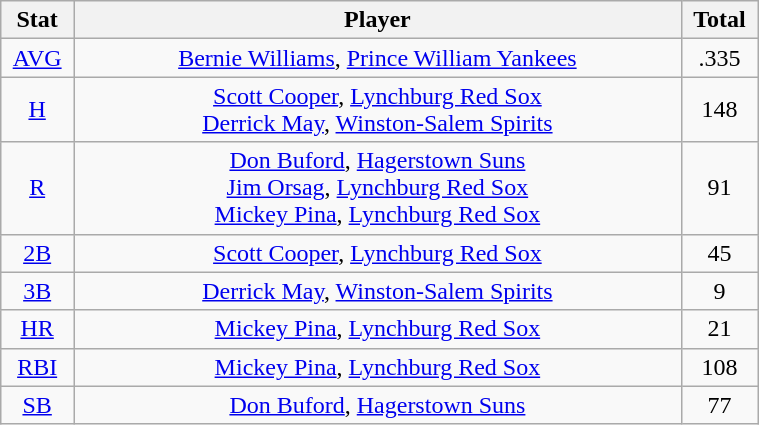<table class="wikitable" width="40%" style="text-align:center;">
<tr>
<th width="5%">Stat</th>
<th width="60%">Player</th>
<th width="5%">Total</th>
</tr>
<tr>
<td><a href='#'>AVG</a></td>
<td><a href='#'>Bernie Williams</a>, <a href='#'>Prince William Yankees</a></td>
<td>.335</td>
</tr>
<tr>
<td><a href='#'>H</a></td>
<td><a href='#'>Scott Cooper</a>, <a href='#'>Lynchburg Red Sox</a> <br> <a href='#'>Derrick May</a>, <a href='#'>Winston-Salem Spirits</a></td>
<td>148</td>
</tr>
<tr>
<td><a href='#'>R</a></td>
<td><a href='#'>Don Buford</a>, <a href='#'>Hagerstown Suns</a> <br> <a href='#'>Jim Orsag</a>, <a href='#'>Lynchburg Red Sox</a> <br> <a href='#'>Mickey Pina</a>, <a href='#'>Lynchburg Red Sox</a></td>
<td>91</td>
</tr>
<tr>
<td><a href='#'>2B</a></td>
<td><a href='#'>Scott Cooper</a>, <a href='#'>Lynchburg Red Sox</a></td>
<td>45</td>
</tr>
<tr>
<td><a href='#'>3B</a></td>
<td><a href='#'>Derrick May</a>, <a href='#'>Winston-Salem Spirits</a></td>
<td>9</td>
</tr>
<tr>
<td><a href='#'>HR</a></td>
<td><a href='#'>Mickey Pina</a>, <a href='#'>Lynchburg Red Sox</a></td>
<td>21</td>
</tr>
<tr>
<td><a href='#'>RBI</a></td>
<td><a href='#'>Mickey Pina</a>, <a href='#'>Lynchburg Red Sox</a></td>
<td>108</td>
</tr>
<tr>
<td><a href='#'>SB</a></td>
<td><a href='#'>Don Buford</a>, <a href='#'>Hagerstown Suns</a></td>
<td>77</td>
</tr>
</table>
